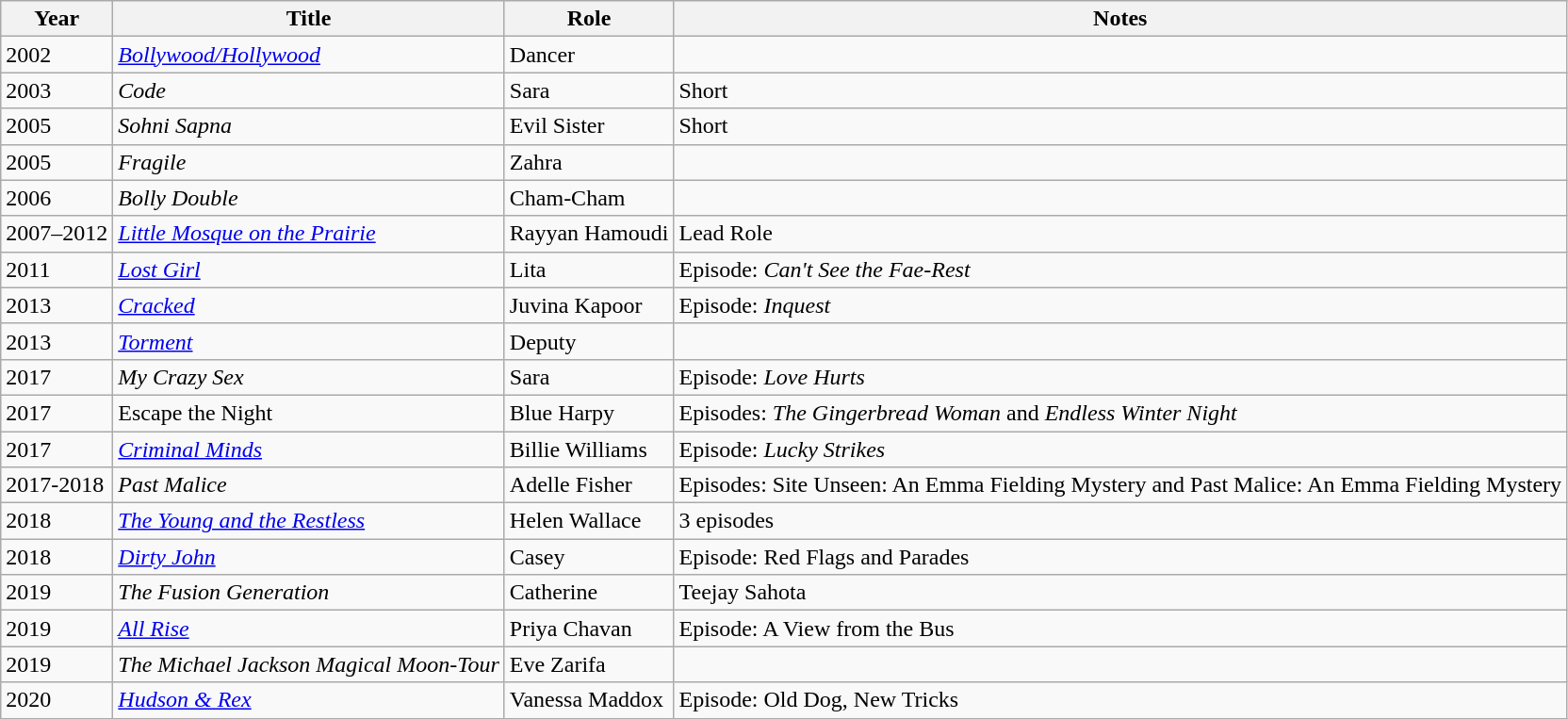<table class="wikitable sortable">
<tr>
<th scope="col">Year</th>
<th scope="col">Title</th>
<th scope="col">Role</th>
<th scope="col" class="unsortable">Notes</th>
</tr>
<tr>
<td>2002</td>
<td><em><a href='#'>Bollywood/Hollywood</a></em></td>
<td>Dancer</td>
<td></td>
</tr>
<tr>
<td>2003</td>
<td><em>Code</em></td>
<td>Sara</td>
<td>Short</td>
</tr>
<tr>
<td>2005</td>
<td><em>Sohni Sapna</em></td>
<td>Evil Sister</td>
<td>Short</td>
</tr>
<tr>
<td>2005</td>
<td><em>Fragile</em></td>
<td>Zahra</td>
<td></td>
</tr>
<tr>
<td>2006</td>
<td><em>Bolly Double</em></td>
<td>Cham-Cham</td>
<td></td>
</tr>
<tr>
<td>2007–2012</td>
<td><em><a href='#'>Little Mosque on the Prairie</a></em></td>
<td>Rayyan Hamoudi</td>
<td>Lead Role</td>
</tr>
<tr>
<td>2011</td>
<td><em><a href='#'>Lost Girl</a></em></td>
<td>Lita</td>
<td>Episode: <em>Can't See the Fae-Rest</em></td>
</tr>
<tr>
<td>2013</td>
<td><em><a href='#'>Cracked</a></em></td>
<td>Juvina Kapoor</td>
<td>Episode: <em>Inquest</em></td>
</tr>
<tr>
<td>2013</td>
<td><em><a href='#'>Torment</a></em></td>
<td>Deputy</td>
<td></td>
</tr>
<tr>
<td>2017</td>
<td><em>My Crazy Sex</em></td>
<td>Sara</td>
<td>Episode: <em>Love Hurts</em></td>
</tr>
<tr>
<td>2017</td>
<td>Escape the Night</td>
<td>Blue Harpy</td>
<td>Episodes: <em>The Gingerbread Woman</em> and <em>Endless Winter Night</em></td>
</tr>
<tr>
<td>2017</td>
<td><em><a href='#'>Criminal Minds</a></em></td>
<td>Billie Williams</td>
<td>Episode: <em>Lucky Strikes</em></td>
</tr>
<tr>
<td>2017-2018</td>
<td><em>Past Malice</em></td>
<td>Adelle Fisher</td>
<td>Episodes: Site Unseen: An Emma Fielding Mystery and Past Malice: An Emma Fielding Mystery</td>
</tr>
<tr>
<td>2018</td>
<td data-sort-value="Young and the Restless, The"><em><a href='#'>The Young and the Restless</a></em></td>
<td>Helen Wallace</td>
<td>3 episodes</td>
</tr>
<tr>
<td>2018</td>
<td><em><a href='#'>Dirty John</a></em></td>
<td>Casey</td>
<td>Episode: Red Flags and Parades</td>
</tr>
<tr>
<td>2019</td>
<td data-sort-value="Fusion Generation, The"><em>The Fusion Generation</em></td>
<td>Catherine</td>
<td>Teejay Sahota</td>
</tr>
<tr>
<td>2019</td>
<td><em><a href='#'>All Rise</a></em></td>
<td>Priya Chavan</td>
<td>Episode: A View from the Bus</td>
</tr>
<tr>
<td>2019</td>
<td data-sort-value="Michael Jackson Magical Moon-Tour, The"><em>The Michael Jackson Magical Moon-Tour</em></td>
<td>Eve Zarifa</td>
<td></td>
</tr>
<tr>
<td>2020</td>
<td><em><a href='#'>Hudson & Rex</a></em></td>
<td>Vanessa Maddox</td>
<td>Episode: Old Dog, New Tricks</td>
</tr>
</table>
